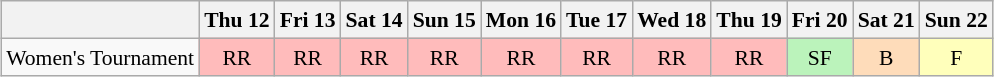<table class="wikitable" style="margin:0.5em auto; font-size:90%; line-height:1.25em;text-align:center">
<tr>
<th></th>
<th>Thu 12</th>
<th>Fri 13</th>
<th>Sat 14</th>
<th>Sun 15</th>
<th>Mon 16</th>
<th>Tue 17</th>
<th>Wed 18</th>
<th>Thu 19</th>
<th>Fri 20</th>
<th>Sat 21</th>
<th>Sun 22</th>
</tr>
<tr>
<td align="left">Women's Tournament</td>
<td style="background-color:#FFBBBB">RR</td>
<td style="background-color:#FFBBBB">RR</td>
<td style="background-color:#FFBBBB">RR</td>
<td style="background-color:#FFBBBB">RR</td>
<td style="background-color:#FFBBBB">RR</td>
<td style="background-color:#FFBBBB">RR</td>
<td style="background-color:#FFBBBB">RR</td>
<td style="background-color:#FFBBBB">RR</td>
<td style="background-color:#BBF3BB">SF</td>
<td style="background-color:#FEDCBA">B</td>
<td style="background-color:#FFFFBB">F</td>
</tr>
</table>
